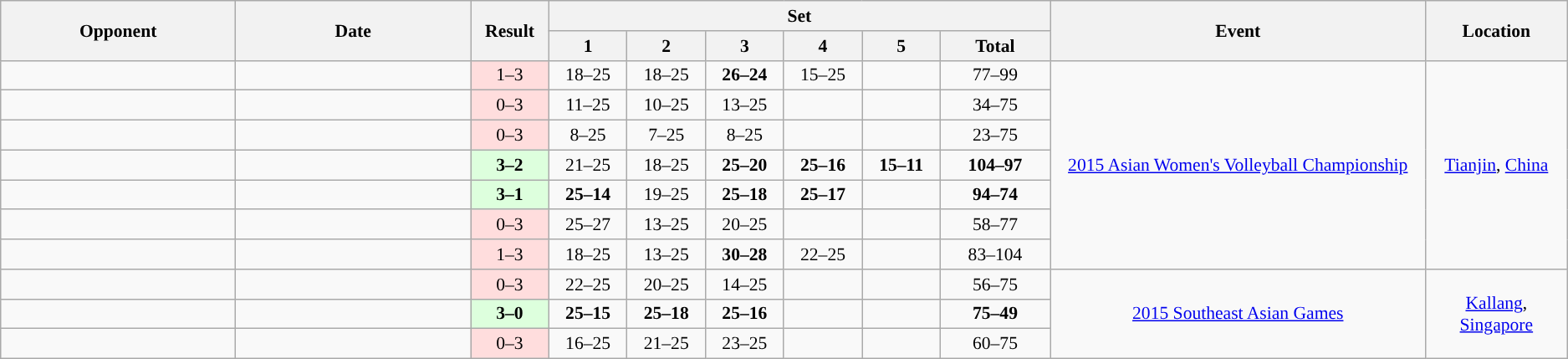<table class="wikitable" style="font-size: 90%">
<tr>
<th rowspan=2 width=15%>Opponent</th>
<th rowspan=2 width=15%>Date</th>
<th rowspan=2 width=5%>Result</th>
<th colspan=6>Set</th>
<th rowspan=2 width=24%>Event</th>
<th rowspan=2 width=16%>Location</th>
</tr>
<tr>
<th width=5%>1</th>
<th width=5%>2</th>
<th width=5%>3</th>
<th width=5%>4</th>
<th width=5%>5</th>
<th width=7%>Total</th>
</tr>
<tr style="text-align:center;">
<td style="text-align:left;"></td>
<td></td>
<td style="background:#ffdddd;">1–3</td>
<td>18–25</td>
<td>18–25</td>
<td><strong>26–24</strong></td>
<td>15–25</td>
<td></td>
<td>77–99</td>
<td rowspan=7><a href='#'>2015 Asian Women's Volleyball Championship</a></td>
<td rowspan=7><a href='#'>Tianjin</a>, <a href='#'>China</a></td>
</tr>
<tr style="text-align:center;">
<td style="text-align:left;"></td>
<td></td>
<td style="background:#ffdddd;">0–3</td>
<td>11–25</td>
<td>10–25</td>
<td>13–25</td>
<td></td>
<td></td>
<td>34–75</td>
</tr>
<tr style="text-align:center;">
<td style="text-align:left;"></td>
<td></td>
<td style="background:#ffdddd;">0–3</td>
<td>8–25</td>
<td>7–25</td>
<td>8–25</td>
<td></td>
<td></td>
<td>23–75</td>
</tr>
<tr style="text-align:center;">
<td style="text-align:left;"></td>
<td></td>
<td style="background:#ddffdd;"><strong>3–2</strong></td>
<td>21–25</td>
<td>18–25</td>
<td><strong>25–20</strong></td>
<td><strong>25–16</strong></td>
<td><strong>15–11</strong></td>
<td><strong>104–97</strong></td>
</tr>
<tr style="text-align:center;">
<td style="text-align:left;"></td>
<td></td>
<td style="background:#ddffdd;"><strong>3–1</strong></td>
<td><strong>25–14</strong></td>
<td>19–25</td>
<td><strong>25–18</strong></td>
<td><strong>25–17</strong></td>
<td></td>
<td><strong>94–74</strong></td>
</tr>
<tr style="text-align:center;">
<td style="text-align:left;"></td>
<td></td>
<td style="background:#ffdddd;">0–3</td>
<td>25–27</td>
<td>13–25</td>
<td>20–25</td>
<td></td>
<td></td>
<td>58–77</td>
</tr>
<tr style="text-align:center;">
<td style="text-align:left;"></td>
<td></td>
<td style="background:#ffdddd;">1–3</td>
<td>18–25</td>
<td>13–25</td>
<td><strong>30–28</strong></td>
<td>22–25</td>
<td></td>
<td>83–104</td>
</tr>
<tr style="text-align:center;">
<td style="text-align:left;"></td>
<td></td>
<td style="background:#ffdddd;">0–3</td>
<td>22–25</td>
<td>20–25</td>
<td>14–25</td>
<td></td>
<td></td>
<td>56–75</td>
<td rowspan=3><a href='#'>2015 Southeast Asian Games</a></td>
<td rowspan=3><a href='#'>Kallang</a>, <a href='#'>Singapore</a></td>
</tr>
<tr style="text-align:center;">
<td style="text-align:left;"></td>
<td></td>
<td style="background:#ddffdd;"><strong>3–0</strong></td>
<td><strong>25–15</strong></td>
<td><strong>25–18</strong></td>
<td><strong>25–16</strong></td>
<td></td>
<td></td>
<td><strong>75–49</strong></td>
</tr>
<tr style="text-align:center;">
<td style="text-align:left;"></td>
<td></td>
<td style="background:#ffdddd;">0–3</td>
<td>16–25</td>
<td>21–25</td>
<td>23–25</td>
<td></td>
<td></td>
<td>60–75</td>
</tr>
</table>
